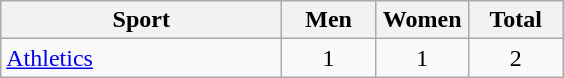<table class="wikitable sortable" style="text-align:center;">
<tr>
<th width=180>Sport</th>
<th width=55>Men</th>
<th width=55>Women</th>
<th width=55>Total</th>
</tr>
<tr>
<td align=left><a href='#'>Athletics</a></td>
<td>1</td>
<td>1</td>
<td>2</td>
</tr>
</table>
